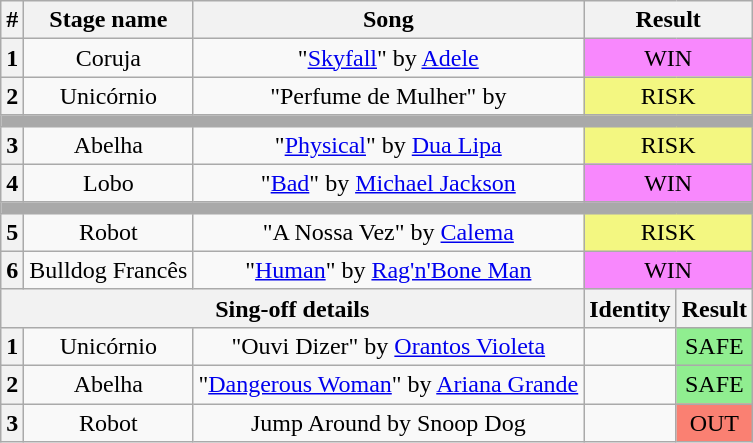<table class="wikitable plainrowheaders" style="text-align: center;">
<tr>
<th>#</th>
<th>Stage name</th>
<th>Song</th>
<th colspan=2>Result</th>
</tr>
<tr>
<th>1</th>
<td>Coruja</td>
<td>"<a href='#'>Skyfall</a>" by <a href='#'>Adele</a></td>
<td colspan=2 bgcolor="#F888FD">WIN</td>
</tr>
<tr>
<th>2</th>
<td>Unicórnio</td>
<td>"Perfume de Mulher" by </td>
<td colspan=2 bgcolor="#F3F781">RISK</td>
</tr>
<tr>
<td colspan="5" style="background:darkgray"></td>
</tr>
<tr>
<th>3</th>
<td>Abelha</td>
<td>"<a href='#'>Physical</a>" by <a href='#'>Dua Lipa</a></td>
<td colspan=2 bgcolor="#F3F781">RISK</td>
</tr>
<tr>
<th>4</th>
<td>Lobo</td>
<td>"<a href='#'>Bad</a>" by <a href='#'>Michael Jackson</a></td>
<td colspan=2 bgcolor="#F888FD">WIN</td>
</tr>
<tr>
<td colspan="5" style="background:darkgray"></td>
</tr>
<tr>
<th>5</th>
<td>Robot</td>
<td>"A Nossa Vez" by <a href='#'>Calema</a></td>
<td colspan=2 bgcolor="#F3F781">RISK</td>
</tr>
<tr>
<th>6</th>
<td>Bulldog Francês</td>
<td>"<a href='#'>Human</a>" by <a href='#'>Rag'n'Bone Man</a></td>
<td colspan=2 bgcolor="#F888FD">WIN</td>
</tr>
<tr>
<th colspan="3">Sing-off details</th>
<th>Identity</th>
<th>Result</th>
</tr>
<tr>
<th>1</th>
<td>Unicórnio</td>
<td>"Ouvi Dizer" by <a href='#'>Orantos Violeta</a></td>
<td></td>
<td bgcolor=lightgreen>SAFE</td>
</tr>
<tr>
<th>2</th>
<td>Abelha</td>
<td>"<a href='#'>Dangerous Woman</a>" by <a href='#'>Ariana Grande</a></td>
<td></td>
<td bgcolor=lightgreen>SAFE</td>
</tr>
<tr>
<th>3</th>
<td>Robot</td>
<td>Jump Around by Snoop Dog</td>
<td></td>
<td bgcolor=salmon>OUT</td>
</tr>
</table>
